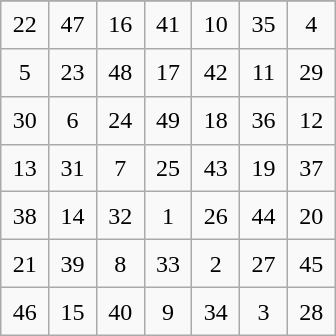<table class="wikitable" style="margin-left:auto;margin-right:auto;text-align:center;width:14em;height:14em;table-layout:fixed;">
<tr>
</tr>
<tr>
<td>22</td>
<td>47</td>
<td>16</td>
<td>41</td>
<td>10</td>
<td>35</td>
<td>4</td>
</tr>
<tr>
<td>5</td>
<td>23</td>
<td>48</td>
<td>17</td>
<td>42</td>
<td>11</td>
<td>29</td>
</tr>
<tr>
<td>30</td>
<td>6</td>
<td>24</td>
<td>49</td>
<td>18</td>
<td>36</td>
<td>12</td>
</tr>
<tr>
<td>13</td>
<td>31</td>
<td>7</td>
<td>25</td>
<td>43</td>
<td>19</td>
<td>37</td>
</tr>
<tr>
<td>38</td>
<td>14</td>
<td>32</td>
<td>1</td>
<td>26</td>
<td>44</td>
<td>20</td>
</tr>
<tr>
<td>21</td>
<td>39</td>
<td>8</td>
<td>33</td>
<td>2</td>
<td>27</td>
<td>45</td>
</tr>
<tr>
<td>46</td>
<td>15</td>
<td>40</td>
<td>9</td>
<td>34</td>
<td>3</td>
<td>28</td>
</tr>
</table>
